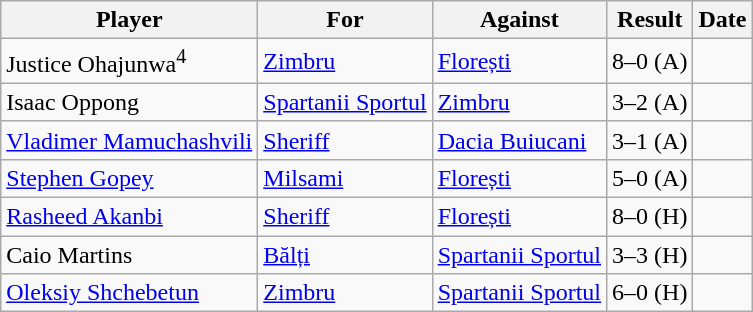<table class="wikitable sortable">
<tr>
<th>Player</th>
<th>For</th>
<th>Against</th>
<th style="text-align:center">Result</th>
<th>Date</th>
</tr>
<tr>
<td> Justice Ohajunwa<sup>4</sup></td>
<td><a href='#'>Zimbru</a></td>
<td><a href='#'>Florești</a></td>
<td style="text-align:center;">8–0 (A)</td>
<td></td>
</tr>
<tr>
<td> Isaac Oppong</td>
<td><a href='#'>Spartanii Sportul</a></td>
<td><a href='#'>Zimbru</a></td>
<td style="text-align:center;">3–2 (A)</td>
<td></td>
</tr>
<tr>
<td> <a href='#'>Vladimer Mamuchashvili</a></td>
<td><a href='#'>Sheriff</a></td>
<td><a href='#'>Dacia Buiucani</a></td>
<td style="text-align:center;">3–1 (A)</td>
<td></td>
</tr>
<tr>
<td> <a href='#'>Stephen Gopey</a></td>
<td><a href='#'>Milsami</a></td>
<td><a href='#'>Florești</a></td>
<td style="text-align:center;">5–0 (A)</td>
<td></td>
</tr>
<tr>
<td> <a href='#'>Rasheed Akanbi</a></td>
<td><a href='#'>Sheriff</a></td>
<td><a href='#'>Florești</a></td>
<td style="text-align:center;">8–0 (H)</td>
<td></td>
</tr>
<tr>
<td> Caio Martins</td>
<td><a href='#'>Bălți</a></td>
<td><a href='#'>Spartanii Sportul</a></td>
<td style="text-align:center;">3–3 (H)</td>
<td></td>
</tr>
<tr>
<td> <a href='#'>Oleksiy Shchebetun</a></td>
<td><a href='#'>Zimbru</a></td>
<td><a href='#'>Spartanii Sportul</a></td>
<td style="text-align:center;">6–0 (H)</td>
<td></td>
</tr>
</table>
